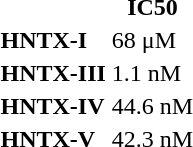<table class="IC50 values of four hainantoxins">
<tr>
<th></th>
<th>IC50</th>
</tr>
<tr>
<td><strong>HNTX-I</strong></td>
<td>68 μM</td>
</tr>
<tr>
<td><strong>HNTX-III</strong></td>
<td>1.1 nM</td>
</tr>
<tr>
<td><strong>HNTX-IV</strong></td>
<td>44.6 nM</td>
</tr>
<tr>
<td><strong>HNTX-V</strong></td>
<td>42.3 nM</td>
</tr>
</table>
